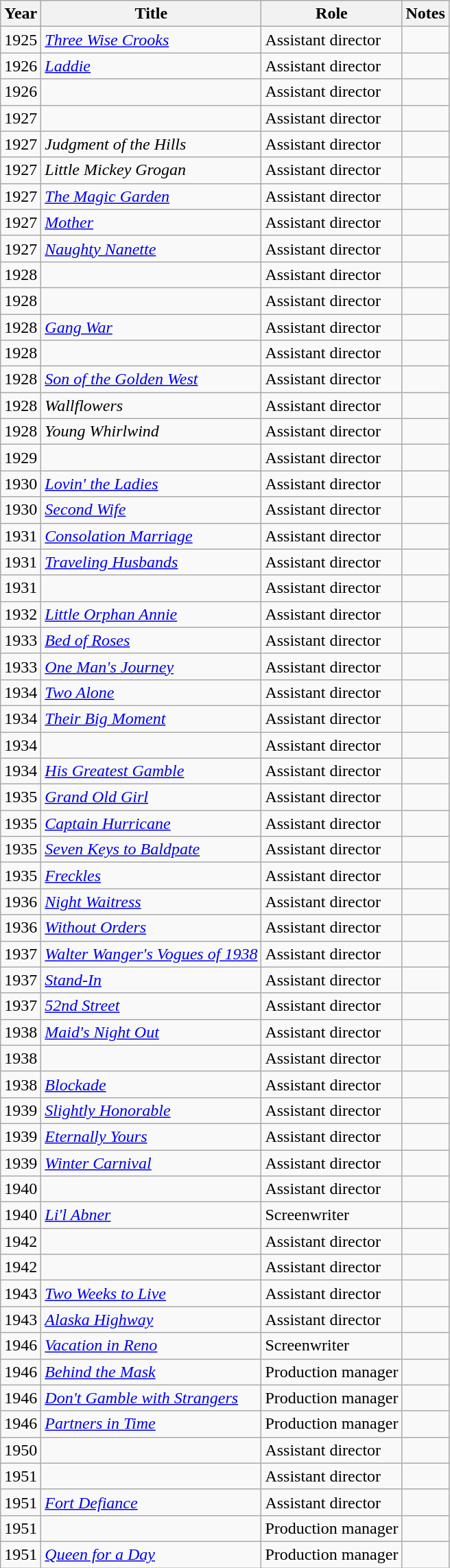<table class="wikitable sortable">
<tr>
<th>Year</th>
<th>Title</th>
<th>Role</th>
<th>Notes</th>
</tr>
<tr>
<td>1925</td>
<td><em><a href='#'>Three Wise Crooks</a></em></td>
<td>Assistant director</td>
<td></td>
</tr>
<tr>
<td>1926</td>
<td><em><a href='#'>Laddie</a></em></td>
<td>Assistant director</td>
<td></td>
</tr>
<tr>
<td>1926</td>
<td><em></em></td>
<td>Assistant director</td>
<td></td>
</tr>
<tr>
<td>1927</td>
<td><em></em></td>
<td>Assistant director</td>
<td></td>
</tr>
<tr>
<td>1927</td>
<td><em>Judgment of the Hills</em></td>
<td>Assistant director</td>
<td></td>
</tr>
<tr>
<td>1927</td>
<td><em>Little Mickey Grogan</em></td>
<td>Assistant director</td>
<td></td>
</tr>
<tr>
<td>1927</td>
<td><em><a href='#'>The Magic Garden</a></em></td>
<td>Assistant director</td>
<td></td>
</tr>
<tr>
<td>1927</td>
<td><em><a href='#'>Mother</a></em></td>
<td>Assistant director</td>
<td></td>
</tr>
<tr>
<td>1927</td>
<td><em><a href='#'>Naughty Nanette</a></em></td>
<td>Assistant director</td>
<td></td>
</tr>
<tr>
<td>1928</td>
<td><em></em></td>
<td>Assistant director</td>
<td></td>
</tr>
<tr>
<td>1928</td>
<td><em></em></td>
<td>Assistant director</td>
<td></td>
</tr>
<tr>
<td>1928</td>
<td><em><a href='#'>Gang War</a></em></td>
<td>Assistant director</td>
<td></td>
</tr>
<tr>
<td>1928</td>
<td><em></em></td>
<td>Assistant director</td>
<td></td>
</tr>
<tr>
<td>1928</td>
<td><em><a href='#'>Son of the Golden West</a></em></td>
<td>Assistant director</td>
<td></td>
</tr>
<tr>
<td>1928</td>
<td><em>Wallflowers</em></td>
<td>Assistant director</td>
<td></td>
</tr>
<tr>
<td>1928</td>
<td><em>Young Whirlwind</em></td>
<td>Assistant director</td>
<td></td>
</tr>
<tr>
<td>1929</td>
<td><em></em></td>
<td>Assistant director</td>
<td></td>
</tr>
<tr>
<td>1930</td>
<td><em><a href='#'>Lovin' the Ladies</a></em></td>
<td>Assistant director</td>
<td></td>
</tr>
<tr>
<td>1930</td>
<td><em><a href='#'>Second Wife</a></em></td>
<td>Assistant director</td>
<td></td>
</tr>
<tr>
<td>1931</td>
<td><em><a href='#'>Consolation Marriage</a></em></td>
<td>Assistant director</td>
<td></td>
</tr>
<tr>
<td>1931</td>
<td><em><a href='#'>Traveling Husbands</a></em></td>
<td>Assistant director</td>
<td></td>
</tr>
<tr>
<td>1931</td>
<td><em></em></td>
<td>Assistant director</td>
<td></td>
</tr>
<tr>
<td>1932</td>
<td><em><a href='#'>Little Orphan Annie</a></em></td>
<td>Assistant director</td>
<td></td>
</tr>
<tr>
<td>1933</td>
<td><em><a href='#'>Bed of Roses</a></em></td>
<td>Assistant director</td>
<td></td>
</tr>
<tr>
<td>1933</td>
<td><em><a href='#'>One Man's Journey</a></em></td>
<td>Assistant director</td>
<td></td>
</tr>
<tr>
<td>1934</td>
<td><em><a href='#'>Two Alone</a></em></td>
<td>Assistant director</td>
<td></td>
</tr>
<tr>
<td>1934</td>
<td><em><a href='#'>Their Big Moment</a></em></td>
<td>Assistant director</td>
<td></td>
</tr>
<tr>
<td>1934</td>
<td><em></em></td>
<td>Assistant director</td>
<td></td>
</tr>
<tr>
<td>1934</td>
<td><em><a href='#'>His Greatest Gamble</a></em></td>
<td>Assistant director</td>
<td></td>
</tr>
<tr>
<td>1935</td>
<td><em><a href='#'>Grand Old Girl</a></em></td>
<td>Assistant director</td>
<td></td>
</tr>
<tr>
<td>1935</td>
<td><em><a href='#'>Captain Hurricane</a></em></td>
<td>Assistant director</td>
<td></td>
</tr>
<tr>
<td>1935</td>
<td><em><a href='#'>Seven Keys to Baldpate</a></em></td>
<td>Assistant director</td>
<td></td>
</tr>
<tr>
<td>1935</td>
<td><em><a href='#'>Freckles</a></em></td>
<td>Assistant director</td>
<td></td>
</tr>
<tr>
<td>1936</td>
<td><em><a href='#'>Night Waitress</a></em></td>
<td>Assistant director</td>
<td></td>
</tr>
<tr>
<td>1936</td>
<td><em><a href='#'>Without Orders</a></em></td>
<td>Assistant director</td>
<td></td>
</tr>
<tr>
<td>1937</td>
<td><em><a href='#'>Walter Wanger's Vogues of 1938</a></em></td>
<td>Assistant director</td>
<td></td>
</tr>
<tr>
<td>1937</td>
<td><em><a href='#'>Stand-In</a></em></td>
<td>Assistant director</td>
<td></td>
</tr>
<tr>
<td>1937</td>
<td><em><a href='#'>52nd Street</a></em></td>
<td>Assistant director</td>
<td></td>
</tr>
<tr>
<td>1938</td>
<td><em><a href='#'>Maid's Night Out</a></em></td>
<td>Assistant director</td>
<td></td>
</tr>
<tr>
<td>1938</td>
<td><em></em></td>
<td>Assistant director</td>
<td></td>
</tr>
<tr>
<td>1938</td>
<td><em><a href='#'>Blockade</a></em></td>
<td>Assistant director</td>
<td></td>
</tr>
<tr>
<td>1939</td>
<td><em><a href='#'>Slightly Honorable</a></em></td>
<td>Assistant director</td>
<td></td>
</tr>
<tr>
<td>1939</td>
<td><em><a href='#'>Eternally Yours</a></em></td>
<td>Assistant director</td>
<td></td>
</tr>
<tr>
<td>1939</td>
<td><em><a href='#'>Winter Carnival</a></em></td>
<td>Assistant director</td>
<td></td>
</tr>
<tr>
<td>1940</td>
<td><em></em></td>
<td>Assistant director</td>
<td></td>
</tr>
<tr>
<td>1940</td>
<td><em><a href='#'>Li'l Abner</a></em></td>
<td>Screenwriter</td>
<td></td>
</tr>
<tr>
<td>1942</td>
<td><em></em></td>
<td>Assistant director</td>
<td></td>
</tr>
<tr>
<td>1942</td>
<td><em></em></td>
<td>Assistant director</td>
<td></td>
</tr>
<tr>
<td>1943</td>
<td><em><a href='#'>Two Weeks to Live</a></em></td>
<td>Assistant director</td>
<td></td>
</tr>
<tr>
<td>1943</td>
<td><em><a href='#'>Alaska Highway</a></em></td>
<td>Assistant director</td>
<td></td>
</tr>
<tr>
<td>1946</td>
<td><em><a href='#'>Vacation in Reno</a></em></td>
<td>Screenwriter</td>
<td></td>
</tr>
<tr>
<td>1946</td>
<td><em><a href='#'>Behind the Mask</a></em></td>
<td>Production manager</td>
<td></td>
</tr>
<tr>
<td>1946</td>
<td><em><a href='#'>Don't Gamble with Strangers</a></em></td>
<td>Production manager</td>
<td></td>
</tr>
<tr>
<td>1946</td>
<td><em><a href='#'>Partners in Time</a></em></td>
<td>Production manager</td>
<td></td>
</tr>
<tr>
<td>1950</td>
<td><em></em></td>
<td>Assistant director</td>
<td></td>
</tr>
<tr>
<td>1951</td>
<td><em></em></td>
<td>Assistant director</td>
<td></td>
</tr>
<tr>
<td>1951</td>
<td><em><a href='#'>Fort Defiance</a></em></td>
<td>Assistant director</td>
<td></td>
</tr>
<tr>
<td>1951</td>
<td><em></em></td>
<td>Production manager</td>
<td></td>
</tr>
<tr>
<td>1951</td>
<td><em><a href='#'>Queen for a Day</a></em></td>
<td>Production manager</td>
<td></td>
</tr>
</table>
